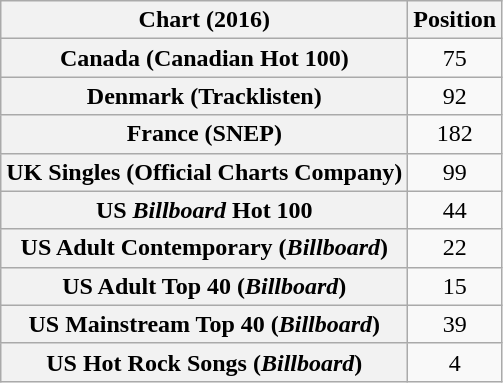<table class="wikitable plainrowheaders sortable" style="text-align:center;">
<tr>
<th scope="col">Chart (2016)</th>
<th scope="col">Position</th>
</tr>
<tr>
<th scope="row">Canada (Canadian Hot 100)</th>
<td>75</td>
</tr>
<tr>
<th scope="row">Denmark (Tracklisten)</th>
<td>92</td>
</tr>
<tr>
<th scope="row">France (SNEP)</th>
<td>182</td>
</tr>
<tr>
<th scope="row">UK Singles (Official Charts Company)</th>
<td>99</td>
</tr>
<tr>
<th scope="row">US <em>Billboard</em> Hot 100</th>
<td>44</td>
</tr>
<tr>
<th scope="row">US Adult Contemporary (<em>Billboard</em>)</th>
<td>22</td>
</tr>
<tr>
<th scope="row">US Adult Top 40 (<em>Billboard</em>)</th>
<td>15</td>
</tr>
<tr>
<th scope="row">US Mainstream Top 40 (<em>Billboard</em>)</th>
<td>39</td>
</tr>
<tr>
<th scope="row">US Hot Rock Songs (<em>Billboard</em>)</th>
<td>4</td>
</tr>
</table>
